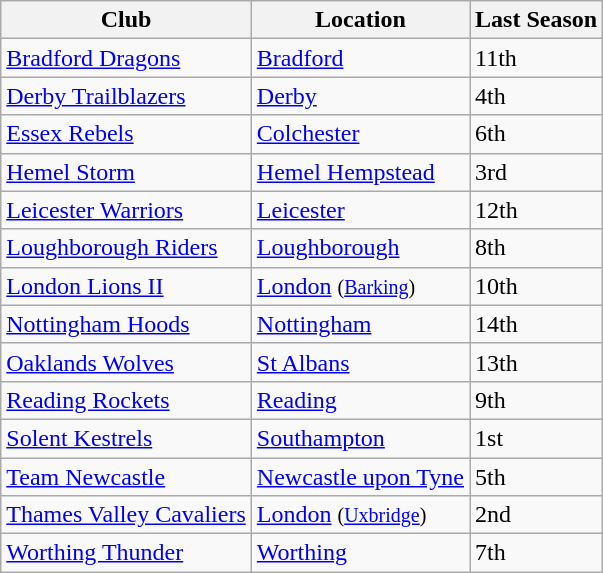<table class="wikitable sortable" style="text-align:left;">
<tr>
<th>Club</th>
<th>Location</th>
<th>Last Season</th>
</tr>
<tr>
<td style="text-align:left;"><a href='#'>Bradford Dragons</a></td>
<td><a href='#'>Bradford</a></td>
<td>11th</td>
</tr>
<tr>
<td style="text-align:left;"><a href='#'>Derby Trailblazers</a></td>
<td><a href='#'>Derby</a></td>
<td>4th</td>
</tr>
<tr>
<td style="text-align:left;"><a href='#'>Essex Rebels</a></td>
<td><a href='#'>Colchester</a></td>
<td>6th</td>
</tr>
<tr>
<td style="text-align:left;"><a href='#'>Hemel Storm</a></td>
<td><a href='#'>Hemel Hempstead</a></td>
<td>3rd</td>
</tr>
<tr>
<td style="text-align:left;"><a href='#'>Leicester Warriors</a></td>
<td><a href='#'>Leicester</a></td>
<td>12th</td>
</tr>
<tr>
<td style="text-align:left;"><a href='#'>Loughborough Riders</a></td>
<td><a href='#'>Loughborough</a></td>
<td>8th</td>
</tr>
<tr>
<td style="text-align:left;"><a href='#'>London Lions II</a></td>
<td><a href='#'>London</a> <small>(<a href='#'>Barking</a>)</small></td>
<td>10th</td>
</tr>
<tr>
<td style="text-align:left;"><a href='#'>Nottingham Hoods</a></td>
<td><a href='#'>Nottingham</a></td>
<td>14th</td>
</tr>
<tr>
<td style="text-align:left;"><a href='#'>Oaklands Wolves</a></td>
<td><a href='#'>St Albans</a></td>
<td>13th</td>
</tr>
<tr>
<td style="text-align:left;"><a href='#'>Reading Rockets</a></td>
<td><a href='#'>Reading</a></td>
<td>9th</td>
</tr>
<tr>
<td style="text-align:left;"><a href='#'>Solent Kestrels</a></td>
<td><a href='#'>Southampton</a></td>
<td>1st</td>
</tr>
<tr>
<td style="text-align:left;"><a href='#'>Team Newcastle</a></td>
<td><a href='#'>Newcastle upon Tyne</a></td>
<td>5th</td>
</tr>
<tr>
<td style="text-align:left;"><a href='#'>Thames Valley Cavaliers</a></td>
<td><a href='#'>London</a> <small>(<a href='#'>Uxbridge</a>)</small></td>
<td>2nd</td>
</tr>
<tr>
<td style="text-align:left;"><a href='#'>Worthing Thunder</a></td>
<td><a href='#'>Worthing</a></td>
<td>7th</td>
</tr>
</table>
